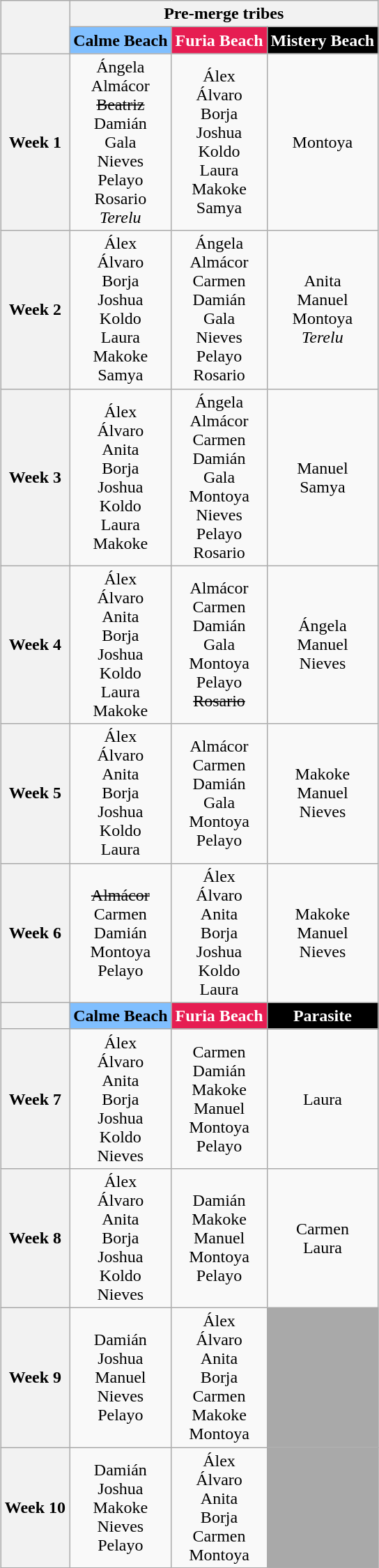<table class="wikitable" style="margin:1em auto; text-align:center">
<tr>
<th rowspan="2"></th>
<th colspan="3">Pre-merge tribes</th>
</tr>
<tr>
<td style="background:#80BFFF"><strong>Calme Beach</strong></td>
<td style="background:#E61D52;color:white"><strong>Furia Beach</strong></td>
<td style="background:black; color:White"><strong>Mistery Beach</strong></td>
</tr>
<tr>
<th>Week 1</th>
<td>Ángela <br> Almácor <br> <s> Beatriz </s> <br> Damián <br> Gala <br> Nieves <br> Pelayo <br> Rosario <br> <em>Terelu</em></td>
<td>Álex <br> Álvaro <br> Borja <br> Joshua <br> Koldo <br> Laura <br> Makoke <br> Samya</td>
<td>Montoya</td>
</tr>
<tr>
<th>Week 2</th>
<td>Álex <br> Álvaro <br> Borja <br> Joshua <br> Koldo <br> Laura <br> Makoke <br> Samya</td>
<td>Ángela <br> Almácor <br> Carmen <br> Damián <br> Gala <br> Nieves <br> Pelayo <br> Rosario</td>
<td>Anita <br> Manuel <br> Montoya <br> <em>Terelu</em></td>
</tr>
<tr>
<th>Week 3</th>
<td>Álex <br> Álvaro <br> Anita<br> Borja <br> Joshua <br> Koldo <br> Laura <br> Makoke</td>
<td>Ángela <br> Almácor <br> Carmen <br> Damián <br> Gala <br> Montoya <br> Nieves <br> Pelayo <br> Rosario</td>
<td>Manuel <br> Samya</td>
</tr>
<tr>
<th>Week 4</th>
<td>Álex <br> Álvaro <br> Anita<br> Borja <br> Joshua <br> Koldo <br> Laura <br> Makoke</td>
<td>Almácor <br> Carmen <br> Damián <br> Gala <br> Montoya <br> Pelayo <br> <s> Rosario </s></td>
<td>Ángela <br> Manuel <br> Nieves</td>
</tr>
<tr>
<th>Week 5</th>
<td>Álex <br> Álvaro <br> Anita<br> Borja <br> Joshua <br> Koldo <br> Laura</td>
<td>Almácor <br> Carmen <br> Damián <br> Gala <br> Montoya <br> Pelayo</td>
<td>Makoke <br> Manuel <br> Nieves</td>
</tr>
<tr>
<th>Week 6</th>
<td><s> Almácor </s> <br> Carmen <br> Damián <br> Montoya <br> Pelayo</td>
<td>Álex <br> Álvaro <br> Anita<br> Borja <br> Joshua <br> Koldo <br> Laura</td>
<td>Makoke <br> Manuel <br> Nieves</td>
</tr>
<tr>
<th></th>
<td style="background:#80BFFF"><strong>Calme Beach</strong></td>
<td style="background:#E61D52;color:white"><strong>Furia Beach</strong></td>
<td style="background:black; color:White"><strong>Parasite</strong></td>
</tr>
<tr>
<th>Week 7</th>
<td>Álex <br> Álvaro <br> Anita<br> Borja <br> Joshua <br> Koldo <br> Nieves</td>
<td>Carmen <br> Damián <br> Makoke <br> Manuel <br> Montoya <br> Pelayo</td>
<td>Laura</td>
</tr>
<tr>
<th>Week 8</th>
<td>Álex <br> Álvaro <br> Anita<br> Borja <br> Joshua <br> Koldo <br> Nieves</td>
<td>Damián <br> Makoke <br> Manuel <br> Montoya <br> Pelayo</td>
<td>Carmen <br> Laura</td>
</tr>
<tr>
<th>Week 9</th>
<td>Damián <br> Joshua <br> Manuel <br> Nieves <br> Pelayo</td>
<td>Álex <br> Álvaro <br> Anita<br> Borja <br> Carmen <br> Makoke <br> Montoya</td>
<td style="background:darkgrey"></td>
</tr>
<tr>
<th>Week 10</th>
<td>Damián <br> Joshua <br> Makoke<br> Nieves <br> Pelayo</td>
<td>Álex <br> Álvaro <br> Anita<br> Borja <br> Carmen <br> Montoya</td>
<td style="background:darkgrey"></td>
</tr>
</table>
